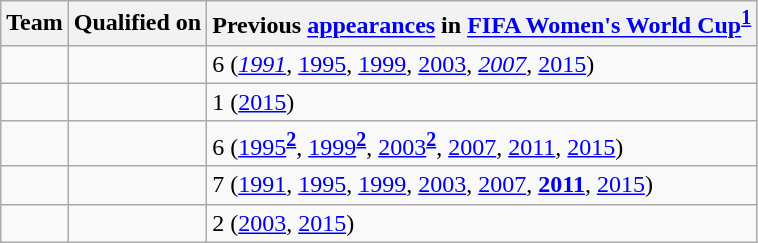<table class="wikitable sortable">
<tr>
<th>Team</th>
<th>Qualified on</th>
<th data-sort-type="number">Previous <a href='#'>appearances</a> in <a href='#'>FIFA Women's World Cup</a><sup><strong><a href='#'>1</a></strong></sup></th>
</tr>
<tr>
<td></td>
<td></td>
<td>6 (<em><a href='#'>1991</a></em>, <a href='#'>1995</a>, <a href='#'>1999</a>, <a href='#'>2003</a>, <em><a href='#'>2007</a></em>, <a href='#'>2015</a>)</td>
</tr>
<tr>
<td></td>
<td></td>
<td>1 (<a href='#'>2015</a>)</td>
</tr>
<tr>
<td></td>
<td></td>
<td>6 (<a href='#'>1995</a><sup><strong><a href='#'>2</a></strong></sup>, <a href='#'>1999</a><sup><strong><a href='#'>2</a></strong></sup>, <a href='#'>2003</a><sup><strong><a href='#'>2</a></strong></sup>, <a href='#'>2007</a>, <a href='#'>2011</a>, <a href='#'>2015</a>)</td>
</tr>
<tr>
<td></td>
<td></td>
<td>7 (<a href='#'>1991</a>, <a href='#'>1995</a>, <a href='#'>1999</a>, <a href='#'>2003</a>, <a href='#'>2007</a>, <strong><a href='#'>2011</a></strong>, <a href='#'>2015</a>)</td>
</tr>
<tr>
<td></td>
<td></td>
<td>2 (<a href='#'>2003</a>, <a href='#'>2015</a>)</td>
</tr>
</table>
